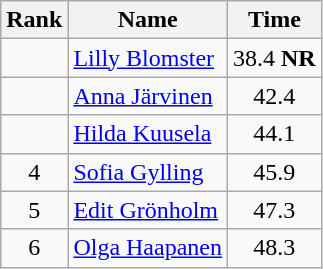<table class="wikitable" style="text-align:center">
<tr>
<th>Rank</th>
<th>Name</th>
<th>Time</th>
</tr>
<tr>
<td></td>
<td align=left><a href='#'>Lilly Blomster</a></td>
<td>38.4 <strong>NR</strong></td>
</tr>
<tr>
<td></td>
<td align=left><a href='#'>Anna Järvinen</a></td>
<td>42.4</td>
</tr>
<tr>
<td></td>
<td align=left><a href='#'>Hilda Kuusela</a></td>
<td>44.1</td>
</tr>
<tr>
<td>4</td>
<td align=left><a href='#'>Sofia Gylling</a></td>
<td>45.9</td>
</tr>
<tr>
<td>5</td>
<td align=left><a href='#'>Edit Grönholm</a></td>
<td>47.3</td>
</tr>
<tr>
<td>6</td>
<td align=left><a href='#'>Olga Haapanen</a></td>
<td>48.3</td>
</tr>
</table>
